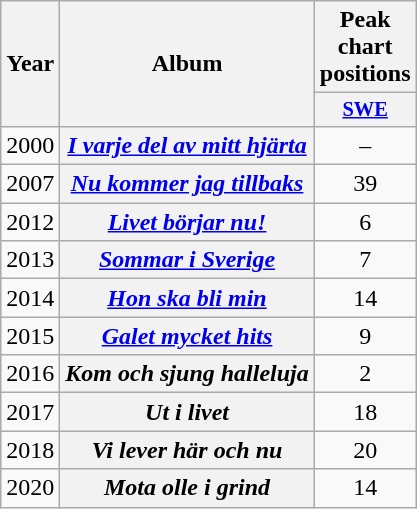<table class="wikitable plainrowheaders" style="text-align:center;" border="1">
<tr>
<th scope="col" rowspan="2">Year</th>
<th scope="col" rowspan="2">Album</th>
<th scope="col" colspan="1">Peak chart positions</th>
</tr>
<tr>
<th scope="col" style="width:3em;font-size:85%;"><a href='#'>SWE</a><br></th>
</tr>
<tr>
<td>2000</td>
<th scope="row"><em><a href='#'>I varje del av mitt hjärta</a></em></th>
<td>–</td>
</tr>
<tr>
<td>2007</td>
<th scope="row"><em><a href='#'>Nu kommer jag tillbaks</a></em></th>
<td>39</td>
</tr>
<tr>
<td>2012</td>
<th scope="row"><em><a href='#'>Livet börjar nu!</a></em></th>
<td>6</td>
</tr>
<tr>
<td>2013</td>
<th scope="row"><em><a href='#'>Sommar i Sverige</a></em></th>
<td>7</td>
</tr>
<tr>
<td>2014</td>
<th scope="row"><em><a href='#'>Hon ska bli min</a></em></th>
<td>14</td>
</tr>
<tr>
<td>2015</td>
<th scope="row"><em><a href='#'>Galet mycket hits</a></em></th>
<td>9</td>
</tr>
<tr>
<td>2016</td>
<th scope="row"><em>Kom och sjung halleluja</em></th>
<td>2</td>
</tr>
<tr>
<td>2017</td>
<th scope="row"><em>Ut i livet</em></th>
<td>18</td>
</tr>
<tr>
<td>2018</td>
<th scope="row"><em>Vi lever här och nu</em></th>
<td>20</td>
</tr>
<tr>
<td>2020</td>
<th scope="row"><em>Mota olle i grind</em></th>
<td>14<br></td>
</tr>
</table>
